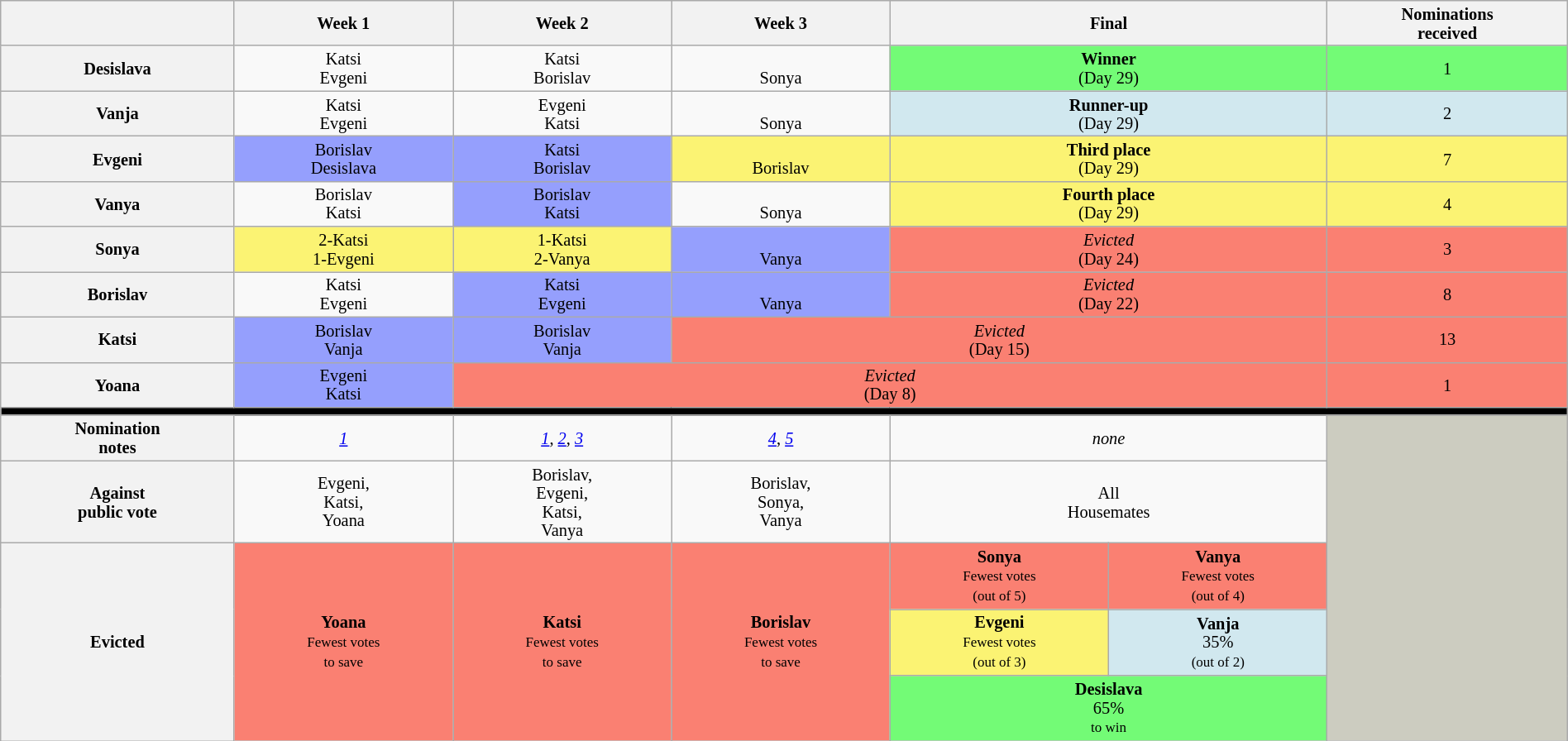<table class="wikitable" style="text-align:center; width:100%; font-size:85%; line-height:15px">
<tr>
<th style="width: 5%;"></th>
<th style="width: 5%;">Week 1</th>
<th style="width: 5%;">Week 2</th>
<th style="width: 5%;">Week 3</th>
<th colspan=2  style="width: 10%;">Final</th>
<th style="width: 5%;">Nominations<br>received</th>
</tr>
<tr>
<th>Desislava</th>
<td>Katsi<br>Evgeni</td>
<td>Katsi<br>Borislav</td>
<td><br>Sonya</td>
<td style="background:#73FB76;" colspan="2"><strong>Winner</strong><br>(Day 29)</td>
<td style="background:#73FB76;">1</td>
</tr>
<tr>
<th>Vanja</th>
<td>Katsi<br>Evgeni</td>
<td>Evgeni<br>Katsi</td>
<td><br>Sonya</td>
<td style="background:#D1E8EF;" colspan="2"><strong>Runner-up</strong><br>(Day 29)</td>
<td style="background:#D1E8EF;">2</td>
</tr>
<tr>
<th>Evgeni</th>
<td style="background:#959ffd;">Borislav<br>Desislava</td>
<td style="background:#959ffd;">Katsi<br>Borislav</td>
<td style="background:#FBF373;"><br>Borislav</td>
<td style="background:#FBF373;" colspan="2"><strong>Third place</strong><br>(Day 29)</td>
<td style="background:#FBF373;">7</td>
</tr>
<tr>
<th>Vanya</th>
<td>Borislav<br>Katsi</td>
<td style="background:#959ffd;">Borislav<br>Katsi</td>
<td><br>Sonya</td>
<td style="background:#FBF373;" colspan="2"><strong>Fourth place</strong><br>(Day 29)</td>
<td style="background:#FBF373;">4</td>
</tr>
<tr>
<th>Sonya</th>
<td style="background:#FBF373;">2-Katsi<br>1-Evgeni</td>
<td style="background:#FBF373;">1-Katsi<br>2-Vanya</td>
<td style="background:#959ffd;"><br>Vanya</td>
<td style="background:#FA8072;" colspan="2"><em>Evicted</em><br>(Day 24)</td>
<td style="background:#FA8072;">3</td>
</tr>
<tr>
<th>Borislav</th>
<td>Katsi<br>Evgeni</td>
<td style="background:#959ffd;">Katsi<br>Evgeni</td>
<td style="background:#959ffd;"><br>Vanya</td>
<td style="background:#FA8072;" colspan="2"><em>Evicted</em><br>(Day 22)</td>
<td style="background:#FA8072;">8</td>
</tr>
<tr>
<th>Katsi</th>
<td style="background:#959ffd;">Borislav<br>Vanja</td>
<td style="background:#959ffd;">Borislav<br>Vanja</td>
<td style="background:#FA8072;" colspan="3"><em>Evicted</em><br>(Day 15)</td>
<td style="background:#FA8072;">13</td>
</tr>
<tr>
<th>Yoana</th>
<td style="background:#959ffd;">Evgeni<br>Katsi</td>
<td style="background:#FA8072;" colspan="4"><em>Evicted</em><br>(Day 8)</td>
<td style="background:#FA8072;">1</td>
</tr>
<tr>
<th style="background:#000;" colspan="10"></th>
</tr>
<tr>
<th>Nomination<br>notes</th>
<td><em><a href='#'>1</a></em></td>
<td><em><a href='#'>1</a></em>, <em><a href='#'>2</a></em>, <em><a href='#'>3</a></em></td>
<td><em><a href='#'>4</a></em>, <em><a href='#'>5</a></em></td>
<td colspan=2><em>none</em></td>
<td rowspan=7 bgcolor="CCCCC"></td>
</tr>
<tr>
<th>Against<br>public vote</th>
<td>Evgeni,<br>Katsi,<br>Yoana</td>
<td>Borislav,<br>Evgeni,<br>Katsi,<br>Vanya</td>
<td>Borislav,<br>Sonya,<br>Vanya</td>
<td colspan="2">All<br>Housemates</td>
</tr>
<tr>
<th rowspan=4>Evicted</th>
<td rowspan=4 style="background:#FA8072"><strong>Yoana</strong><br><small>Fewest votes<br>to save</small></td>
<td rowspan=4 style="background:#FA8072"><strong>Katsi</strong><br><small>Fewest votes<br>to save</small></td>
<td rowspan=4 style="background:#FA8072"><strong>Borislav</strong><br><small>Fewest votes<br>to save</small></td>
<td style="background:#FA8072"><strong>Sonya</strong><br><small>Fewest votes<br>(out of 5)</small></td>
<td style="background:#FA8072"><strong>Vanya</strong><br><small>Fewest votes<br>(out of 4)</small></td>
</tr>
<tr>
<td style="background:#FBF373"><strong>Evgeni</strong><br><small>Fewest votes<br>(out of 3)</small></td>
<td style="background:#D1E8EF"><strong>Vanja</strong><br>35%<br><small>(out of 2)</small></td>
</tr>
<tr>
<td colspan=2 style="background:#73FB76"><strong>Desislava</strong><br>65%<br><small>to win</small></td>
</tr>
</table>
